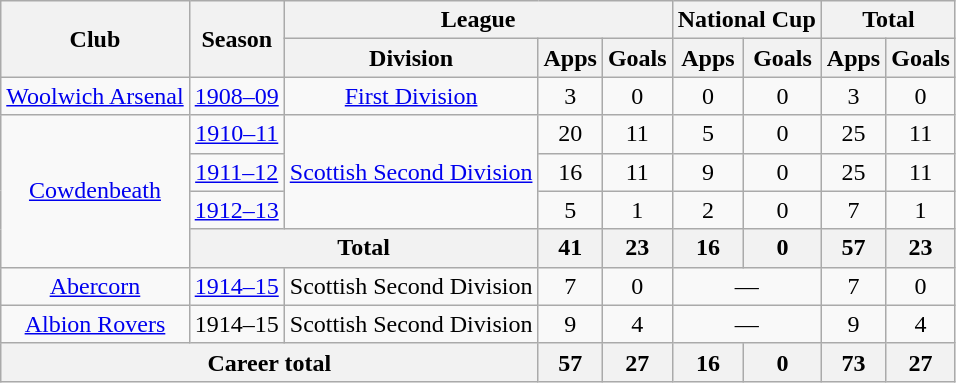<table class="wikitable" style="text-align: center;">
<tr>
<th rowspan="2">Club</th>
<th rowspan="2">Season</th>
<th colspan="3">League</th>
<th colspan="2">National Cup</th>
<th colspan="2">Total</th>
</tr>
<tr>
<th>Division</th>
<th>Apps</th>
<th>Goals</th>
<th>Apps</th>
<th>Goals</th>
<th>Apps</th>
<th>Goals</th>
</tr>
<tr>
<td><a href='#'>Woolwich Arsenal</a></td>
<td><a href='#'>1908–09</a></td>
<td><a href='#'>First Division</a></td>
<td>3</td>
<td>0</td>
<td>0</td>
<td>0</td>
<td>3</td>
<td>0</td>
</tr>
<tr>
<td rowspan="4"><a href='#'>Cowdenbeath</a></td>
<td><a href='#'>1910–11</a></td>
<td rowspan="3"><a href='#'>Scottish Second Division</a></td>
<td>20</td>
<td>11</td>
<td>5</td>
<td>0</td>
<td>25</td>
<td>11</td>
</tr>
<tr>
<td><a href='#'>1911–12</a></td>
<td>16</td>
<td>11</td>
<td>9</td>
<td>0</td>
<td>25</td>
<td>11</td>
</tr>
<tr>
<td><a href='#'>1912–13</a></td>
<td>5</td>
<td>1</td>
<td>2</td>
<td>0</td>
<td>7</td>
<td>1</td>
</tr>
<tr>
<th colspan="2">Total</th>
<th>41</th>
<th>23</th>
<th>16</th>
<th>0</th>
<th>57</th>
<th>23</th>
</tr>
<tr>
<td><a href='#'>Abercorn</a></td>
<td><a href='#'>1914–15</a></td>
<td>Scottish Second Division</td>
<td>7</td>
<td>0</td>
<td colspan="2">—</td>
<td>7</td>
<td>0</td>
</tr>
<tr>
<td><a href='#'>Albion Rovers</a></td>
<td>1914–15</td>
<td>Scottish Second Division</td>
<td>9</td>
<td>4</td>
<td colspan="2">—</td>
<td>9</td>
<td>4</td>
</tr>
<tr>
<th colspan="3">Career total</th>
<th>57</th>
<th>27</th>
<th>16</th>
<th>0</th>
<th>73</th>
<th>27</th>
</tr>
</table>
